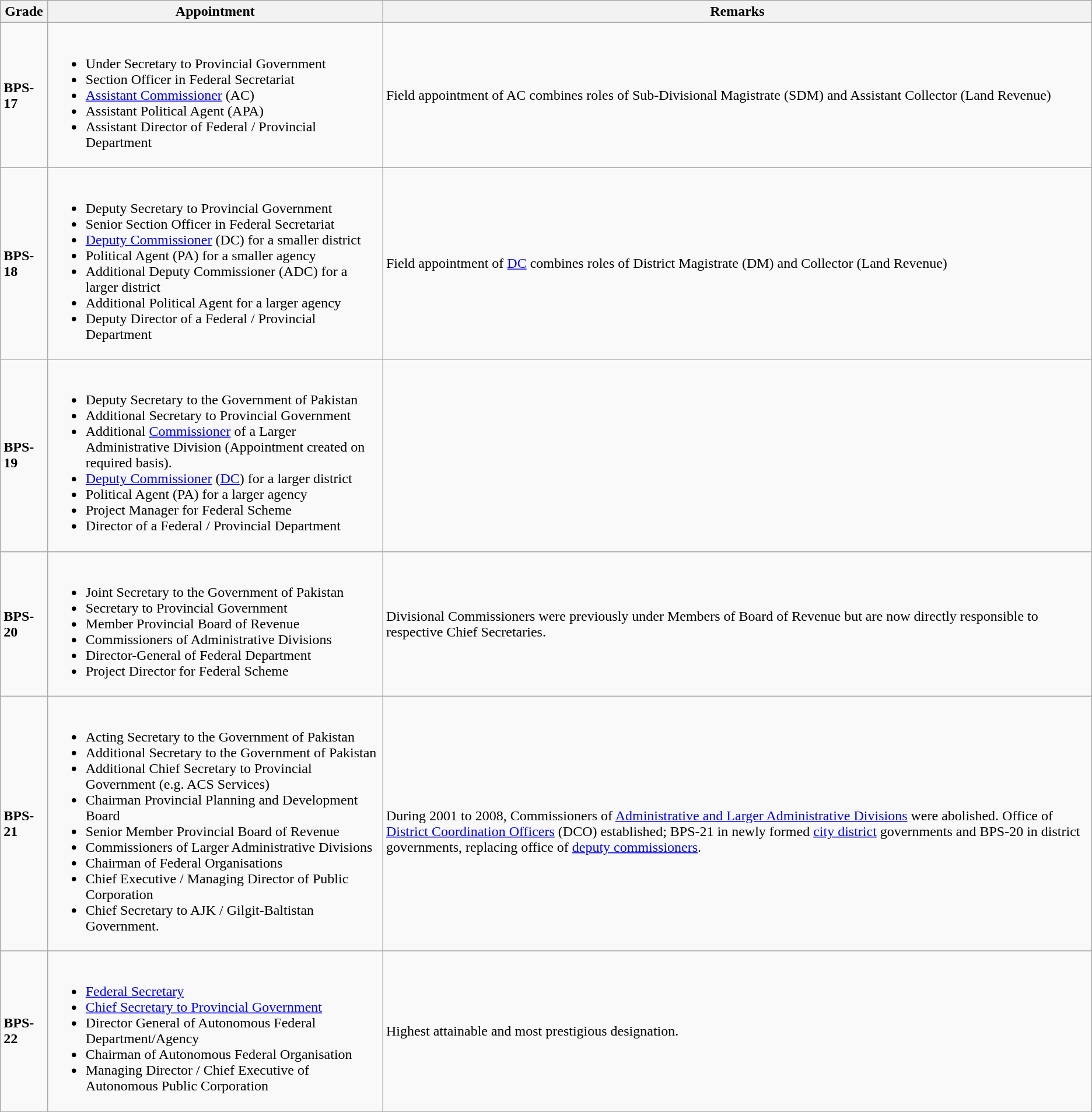<table class="wikitable">
<tr style="background:#efefef;">
<th>Grade</th>
<th>Appointment</th>
<th>Remarks</th>
</tr>
<tr>
<td><strong>BPS-17</strong></td>
<td><br><ul><li>Under Secretary to Provincial Government</li><li>Section Officer in Federal Secretariat</li><li><a href='#'>Assistant Commissioner</a> (AC)</li><li>Assistant Political Agent (APA)</li><li>Assistant Director of Federal / Provincial Department</li></ul></td>
<td>Field appointment of AC combines roles of Sub-Divisional Magistrate (SDM) and Assistant Collector (Land Revenue)</td>
</tr>
<tr>
<td><strong>BPS-18</strong></td>
<td><br><ul><li>Deputy Secretary to Provincial Government</li><li>Senior Section Officer in Federal Secretariat</li><li><a href='#'>Deputy Commissioner</a> (DC) for a smaller district</li><li>Political Agent (PA) for a smaller agency</li><li>Additional Deputy Commissioner (ADC) for a larger district</li><li>Additional Political Agent for a larger agency</li><li>Deputy Director of a Federal / Provincial Department</li></ul></td>
<td>Field appointment of <a href='#'>DC</a> combines roles of District Magistrate (DM) and Collector (Land Revenue)</td>
</tr>
<tr>
<td><strong>BPS-19</strong></td>
<td><br><ul><li>Deputy Secretary to the Government of Pakistan</li><li>Additional Secretary to Provincial Government</li><li>Additional <a href='#'>Commissioner</a> of a Larger Administrative Division (Appointment created on required basis).</li><li><a href='#'>Deputy Commissioner</a> (<a href='#'>DC</a>) for a larger district</li><li>Political Agent (PA) for a larger agency</li><li>Project Manager for Federal Scheme</li><li>Director of a Federal / Provincial Department</li></ul></td>
<td></td>
</tr>
<tr>
<td><strong>BPS-20</strong></td>
<td><br><ul><li>Joint Secretary to the Government of Pakistan</li><li>Secretary to Provincial Government</li><li>Member Provincial Board of Revenue</li><li>Commissioners of Administrative Divisions</li><li>Director-General of Federal Department</li><li>Project Director for Federal Scheme</li></ul></td>
<td>Divisional Commissioners were previously under Members of Board of Revenue but are now directly responsible to respective Chief Secretaries.</td>
</tr>
<tr>
<td><strong>BPS-21</strong></td>
<td><br><ul><li>Acting Secretary to the Government of Pakistan</li><li>Additional Secretary to the Government of Pakistan</li><li>Additional Chief Secretary to Provincial Government (e.g. ACS Services)</li><li>Chairman Provincial Planning and Development Board</li><li>Senior Member Provincial Board of Revenue</li><li>Commissioners of Larger Administrative Divisions</li><li>Chairman of Federal Organisations</li><li>Chief Executive / Managing Director of Public Corporation</li><li>Chief Secretary to AJK / Gilgit-Baltistan Government.</li></ul></td>
<td><br>During 2001 to 2008, Commissioners of  <a href='#'>Administrative and Larger Administrative Divisions</a> were abolished. Office of <a href='#'>District Coordination Officers</a> (DCO) established; BPS-21 in newly formed <a href='#'>city district</a> governments and BPS-20 in district governments, replacing office of <a href='#'>deputy commissioners</a>.</td>
</tr>
<tr>
<td><strong>BPS-22</strong></td>
<td><br><ul><li><a href='#'>Federal Secretary</a></li><li><a href='#'>Chief Secretary to Provincial Government</a></li><li>Director General of Autonomous Federal Department/Agency</li><li>Chairman of Autonomous Federal Organisation</li><li>Managing Director / Chief Executive of Autonomous Public Corporation</li></ul></td>
<td>Highest attainable and most prestigious designation.</td>
</tr>
</table>
